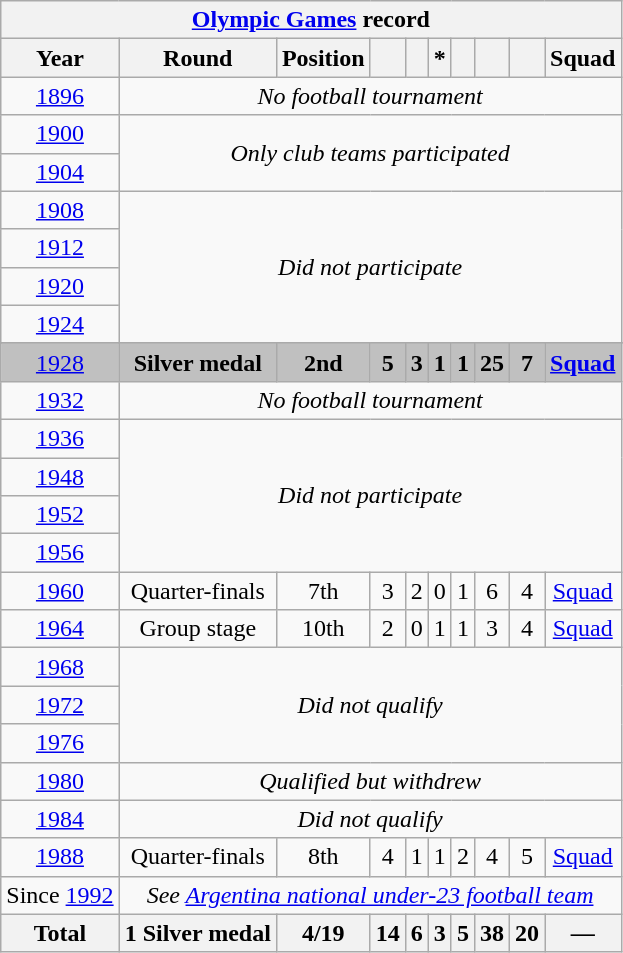<table class="wikitable" style="text-align: center;">
<tr>
<th colspan=10><a href='#'>Olympic Games</a> record</th>
</tr>
<tr>
<th>Year</th>
<th>Round</th>
<th>Position</th>
<th></th>
<th></th>
<th>*</th>
<th></th>
<th></th>
<th></th>
<th>Squad</th>
</tr>
<tr>
<td> <a href='#'>1896</a></td>
<td colspan=9><em>No football tournament</em></td>
</tr>
<tr>
<td> <a href='#'>1900</a></td>
<td colspan=9 rowspan=2><em>Only club teams participated</em></td>
</tr>
<tr>
<td> <a href='#'>1904</a></td>
</tr>
<tr>
<td> <a href='#'>1908</a></td>
<td colspan=9 rowspan=4><em>Did not participate</em></td>
</tr>
<tr>
<td> <a href='#'>1912</a></td>
</tr>
<tr>
<td> <a href='#'>1920</a></td>
</tr>
<tr>
<td> <a href='#'>1924</a></td>
</tr>
<tr>
</tr>
<tr style="background:silver;">
<td> <a href='#'>1928</a></td>
<td><strong>Silver medal</strong></td>
<td><strong>2nd</strong></td>
<td><strong>5</strong></td>
<td><strong>3</strong></td>
<td><strong>1</strong></td>
<td><strong>1</strong></td>
<td><strong>25</strong></td>
<td><strong>7</strong></td>
<td><strong><a href='#'>Squad</a></strong></td>
</tr>
<tr>
<td> <a href='#'>1932</a></td>
<td colspan=9><em>No football tournament</em></td>
</tr>
<tr>
<td> <a href='#'>1936</a></td>
<td colspan=9 rowspan=4><em>Did not participate</em></td>
</tr>
<tr>
<td> <a href='#'>1948</a></td>
</tr>
<tr>
<td> <a href='#'>1952</a></td>
</tr>
<tr>
<td> <a href='#'>1956</a></td>
</tr>
<tr>
<td> <a href='#'>1960</a></td>
<td>Quarter-finals</td>
<td>7th</td>
<td>3</td>
<td>2</td>
<td>0</td>
<td>1</td>
<td>6</td>
<td>4</td>
<td><a href='#'>Squad</a></td>
</tr>
<tr>
<td> <a href='#'>1964</a></td>
<td>Group stage</td>
<td>10th</td>
<td>2</td>
<td>0</td>
<td>1</td>
<td>1</td>
<td>3</td>
<td>4</td>
<td><a href='#'>Squad</a></td>
</tr>
<tr>
<td> <a href='#'>1968</a></td>
<td colspan=9 rowspan=3><em>Did not qualify</em></td>
</tr>
<tr>
<td> <a href='#'>1972</a></td>
</tr>
<tr>
<td> <a href='#'>1976</a></td>
</tr>
<tr>
<td> <a href='#'>1980</a></td>
<td colspan=9><em>Qualified but withdrew</em></td>
</tr>
<tr>
<td> <a href='#'>1984</a></td>
<td colspan=9><em>Did not qualify</em></td>
</tr>
<tr>
<td> <a href='#'>1988</a></td>
<td>Quarter-finals</td>
<td>8th</td>
<td>4</td>
<td>1</td>
<td>1</td>
<td>2</td>
<td>4</td>
<td>5</td>
<td><a href='#'>Squad</a></td>
</tr>
<tr>
<td>Since <a href='#'>1992</a></td>
<td colspan=9><em>See <a href='#'>Argentina national under-23 football team</a></em></td>
</tr>
<tr>
<th>Total</th>
<th>1 Silver medal</th>
<th>4/19</th>
<th>14</th>
<th>6</th>
<th>3</th>
<th>5</th>
<th>38</th>
<th>20</th>
<th>—</th>
</tr>
</table>
